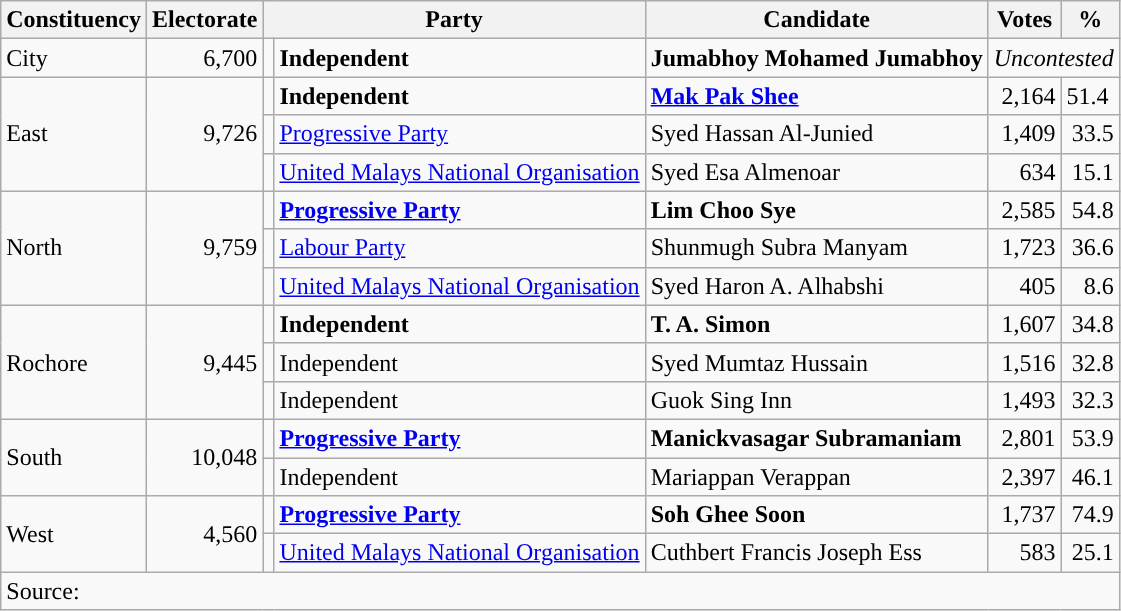<table class="wikitable sortable">
<tr>
<th>Constituency</th>
<th>Electorate</th>
<th colspan="2">Party</th>
<th>Candidate</th>
<th>Votes</th>
<th>%</th>
</tr>
<tr>
<td>City</td>
<td align=right>6,700</td>
<td style="color:inherit;background:"></td>
<td><strong>Independent</strong></td>
<td><strong>Jumabhoy Mohamed Jumabhoy</strong></td>
<td colspan="2"><em>Uncontested</em></td>
</tr>
<tr>
<td rowspan="3">East</td>
<td rowspan="3" align=right>9,726</td>
<td style="color:inherit;background:"></td>
<td><strong>Independent</strong></td>
<td><strong><a href='#'>Mak Pak Shee</a></strong></td>
<td align=right>2,164</td>
<td>51.4</td>
</tr>
<tr>
<td style="color:inherit;background:"></td>
<td><a href='#'>Progressive Party</a></td>
<td>Syed Hassan Al-Junied</td>
<td align=right>1,409</td>
<td align=right>33.5</td>
</tr>
<tr>
<td style="color:inherit;background:"></td>
<td><a href='#'>United Malays National Organisation</a></td>
<td>Syed Esa Almenoar</td>
<td align=right>634</td>
<td align=right>15.1</td>
</tr>
<tr>
<td rowspan="3">North</td>
<td rowspan="3" align=right>9,759</td>
<td style="color:inherit;background:"></td>
<td><strong><a href='#'>Progressive Party</a></strong></td>
<td><strong>Lim Choo Sye</strong></td>
<td align=right>2,585</td>
<td align=right>54.8</td>
</tr>
<tr>
<td style="color:inherit;background:"></td>
<td><a href='#'>Labour Party</a></td>
<td>Shunmugh Subra Manyam</td>
<td align=right>1,723</td>
<td align=right>36.6</td>
</tr>
<tr>
<td style="color:inherit;background:"></td>
<td><a href='#'>United Malays National Organisation</a></td>
<td>Syed Haron A. Alhabshi</td>
<td align=right>405</td>
<td align=right>8.6</td>
</tr>
<tr>
<td rowspan="3">Rochore</td>
<td rowspan="3" align=right>9,445</td>
<td style="color:inherit;background:"></td>
<td><strong>Independent</strong></td>
<td><strong>T. A. Simon</strong></td>
<td align=right>1,607</td>
<td align=right>34.8</td>
</tr>
<tr>
<td style="color:inherit;background:"></td>
<td>Independent</td>
<td>Syed Mumtaz Hussain</td>
<td align=right>1,516</td>
<td align=right>32.8</td>
</tr>
<tr>
<td style="color:inherit;background:"></td>
<td>Independent</td>
<td>Guok Sing Inn</td>
<td align=right>1,493</td>
<td align=right>32.3</td>
</tr>
<tr>
<td rowspan="2">South</td>
<td rowspan="2" align=right>10,048</td>
<td style="color:inherit;background:"></td>
<td><strong><a href='#'>Progressive Party</a></strong></td>
<td><strong>Manickvasagar Subramaniam</strong></td>
<td align=right>2,801</td>
<td align=right>53.9</td>
</tr>
<tr>
<td style="color:inherit;background:"></td>
<td>Independent</td>
<td>Mariappan Verappan</td>
<td align=right>2,397</td>
<td align=right>46.1</td>
</tr>
<tr>
<td rowspan="2">West</td>
<td rowspan="2" align=right>4,560</td>
<td style="color:inherit;background:"></td>
<td><strong><a href='#'>Progressive Party</a></strong></td>
<td><strong>Soh Ghee Soon</strong></td>
<td align=right>1,737</td>
<td align=right>74.9</td>
</tr>
<tr>
<td style="color:inherit;background:"></td>
<td><a href='#'>United Malays National Organisation</a></td>
<td>Cuthbert Francis Joseph Ess</td>
<td align=right>583</td>
<td align=right>25.1</td>
</tr>
<tr class="sortbottom">
<td colspan="7">Source: </td>
</tr>
</table>
